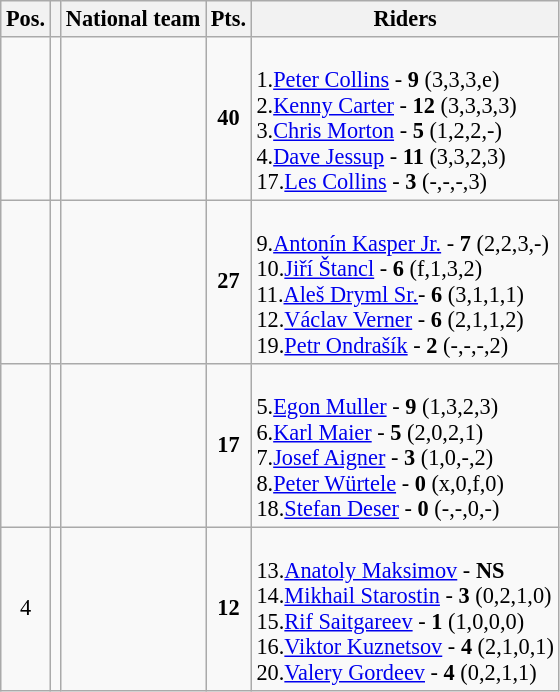<table class=wikitable style="font-size:93%;">
<tr>
<th>Pos.</th>
<th></th>
<th>National team</th>
<th>Pts.</th>
<th>Riders</th>
</tr>
<tr align=center >
<td></td>
<td></td>
<td align=left></td>
<td><strong>40</strong></td>
<td align=left><br>1.<a href='#'>Peter Collins</a> - <strong>9</strong> (3,3,3,e) <br>
2.<a href='#'>Kenny Carter</a> - <strong>12</strong> (3,3,3,3) <br>
3.<a href='#'>Chris Morton</a> - <strong>5</strong> (1,2,2,-) <br>
4.<a href='#'>Dave Jessup</a> - <strong>11</strong> (3,3,2,3) <br>
17.<a href='#'>Les Collins</a> - <strong>3</strong> (-,-,-,3) <br></td>
</tr>
<tr align=center >
<td></td>
<td></td>
<td align=left></td>
<td><strong>27</strong></td>
<td align=left><br>9.<a href='#'>Antonín Kasper Jr.</a> - <strong>7</strong> (2,2,3,-) <br>
10.<a href='#'>Jiří Štancl</a> - <strong>6</strong> (f,1,3,2) <br>
11.<a href='#'>Aleš Dryml Sr.</a>- <strong>6</strong> (3,1,1,1) <br>
12.<a href='#'>Václav Verner</a> - <strong>6</strong> (2,1,1,2) <br>
19.<a href='#'>Petr Ondrašík</a> - <strong>2</strong> (-,-,-,2) <br></td>
</tr>
<tr align=center >
<td></td>
<td></td>
<td align=left></td>
<td><strong>17</strong></td>
<td align=left><br>5.<a href='#'>Egon Muller</a> - <strong>9</strong> (1,3,2,3) <br>
6.<a href='#'>Karl Maier</a> - <strong>5</strong> (2,0,2,1) <br>
7.<a href='#'>Josef Aigner</a> - <strong>3</strong> (1,0,-,2) <br>
8.<a href='#'>Peter Würtele</a> - <strong>0</strong> (x,0,f,0) <br>
18.<a href='#'>Stefan Deser</a> - <strong>0</strong> (-,-,0,-) <br></td>
</tr>
<tr align=center>
<td>4</td>
<td></td>
<td align=left></td>
<td><strong>12</strong></td>
<td align=left><br>13.<a href='#'>Anatoly Maksimov</a> - <strong>NS</strong> <br>
14.<a href='#'>Mikhail Starostin</a> - <strong>3</strong> (0,2,1,0) <br>
15.<a href='#'>Rif Saitgareev</a> - <strong>1</strong> (1,0,0,0) <br>
16.<a href='#'>Viktor Kuznetsov</a> - <strong>4</strong> (2,1,0,1) <br>
20.<a href='#'>Valery Gordeev</a> - <strong>4</strong> (0,2,1,1) <br></td>
</tr>
</table>
